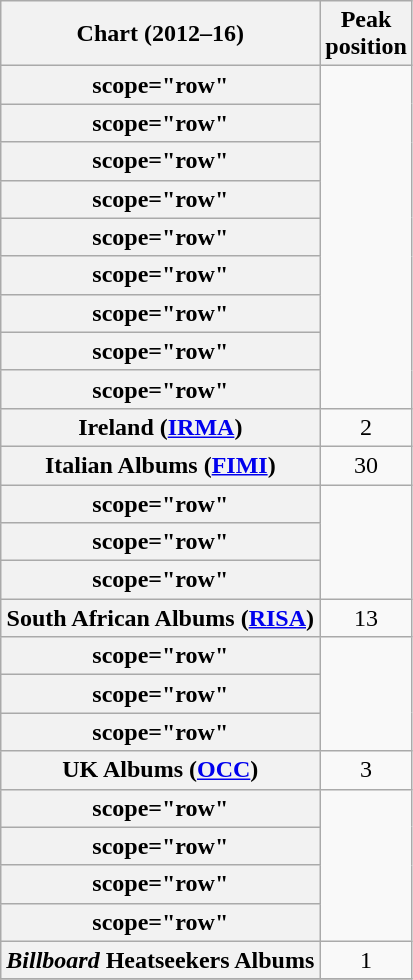<table class="wikitable sortable plainrowheaders">
<tr>
<th>Chart (2012–16)</th>
<th>Peak<br>position</th>
</tr>
<tr>
<th>scope="row" </th>
</tr>
<tr>
<th>scope="row" </th>
</tr>
<tr>
<th>scope="row" </th>
</tr>
<tr>
<th>scope="row" </th>
</tr>
<tr>
<th>scope="row" </th>
</tr>
<tr>
<th>scope="row" </th>
</tr>
<tr>
<th>scope="row" </th>
</tr>
<tr>
<th>scope="row" </th>
</tr>
<tr>
<th>scope="row" </th>
</tr>
<tr>
<th scope="row">Ireland (<a href='#'>IRMA</a>)</th>
<td align="center">2</td>
</tr>
<tr>
<th scope="row">Italian Albums (<a href='#'>FIMI</a>)</th>
<td style="text-align:center;">30</td>
</tr>
<tr>
<th>scope="row" </th>
</tr>
<tr>
<th>scope="row" </th>
</tr>
<tr>
<th>scope="row" </th>
</tr>
<tr>
<th scope="row">South African Albums (<a href='#'>RISA</a>)</th>
<td style="text-align:center;">13</td>
</tr>
<tr>
<th>scope="row" </th>
</tr>
<tr>
<th>scope="row" </th>
</tr>
<tr>
<th>scope="row" </th>
</tr>
<tr>
<th scope="row">UK Albums (<a href='#'>OCC</a>)</th>
<td align="center">3</td>
</tr>
<tr>
<th>scope="row" </th>
</tr>
<tr>
<th>scope="row" </th>
</tr>
<tr>
<th>scope="row" </th>
</tr>
<tr>
<th>scope="row" </th>
</tr>
<tr>
<th scope="row" U.S.><em>Billboard</em> Heatseekers Albums</th>
<td style="text-align:center;">1</td>
</tr>
<tr>
</tr>
</table>
